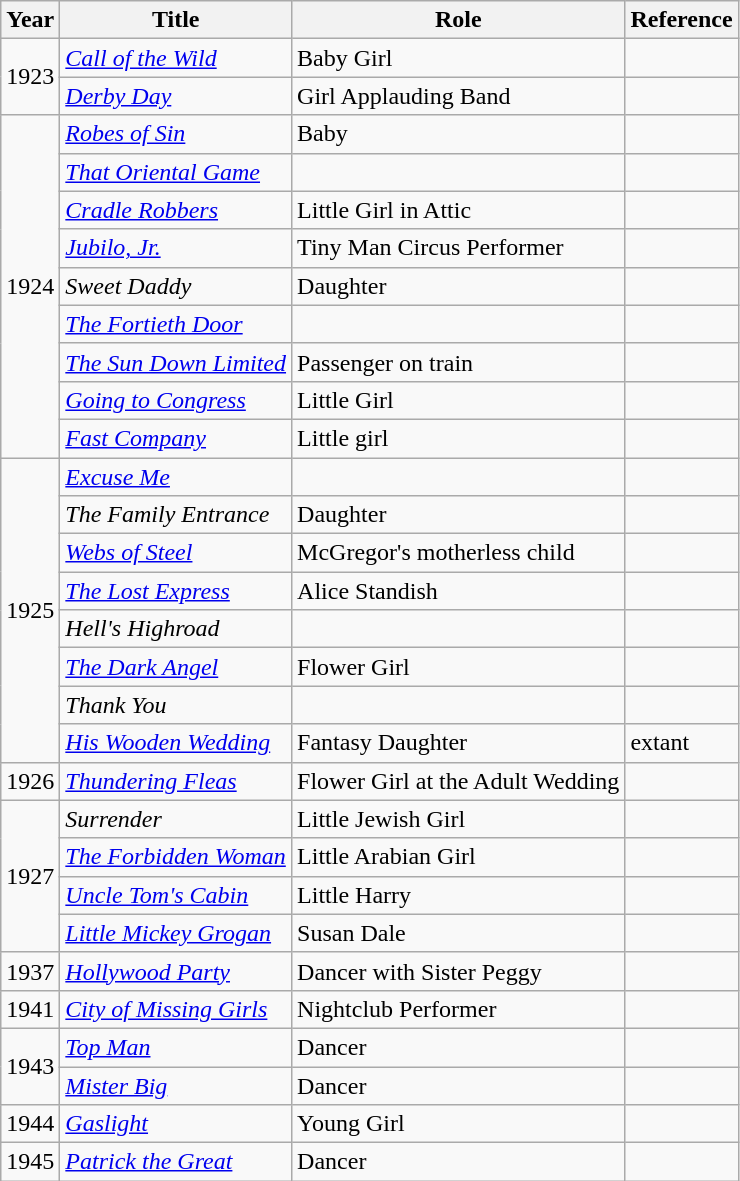<table class="wikitable">
<tr>
<th scope=col>Year</th>
<th scope=col>Title</th>
<th scope=col>Role</th>
<th scope=col>Reference</th>
</tr>
<tr>
<td rowspan=2>1923</td>
<td><em><a href='#'>Call of the Wild</a></em></td>
<td>Baby Girl</td>
<td></td>
</tr>
<tr>
<td><em><a href='#'>Derby Day</a></em></td>
<td>Girl Applauding Band</td>
<td></td>
</tr>
<tr>
<td rowspan=9>1924</td>
<td><em><a href='#'>Robes of Sin</a></em></td>
<td>Baby</td>
<td></td>
</tr>
<tr>
<td><em><a href='#'>That Oriental Game</a></em></td>
<td></td>
<td></td>
</tr>
<tr>
<td><em><a href='#'>Cradle Robbers</a></em></td>
<td>Little Girl in Attic</td>
<td></td>
</tr>
<tr>
<td><em><a href='#'>Jubilo, Jr.</a></em></td>
<td>Tiny Man Circus Performer</td>
<td></td>
</tr>
<tr>
<td><em>Sweet Daddy</em></td>
<td>Daughter</td>
<td></td>
</tr>
<tr>
<td><em><a href='#'>The Fortieth Door</a></em></td>
<td></td>
<td></td>
</tr>
<tr>
<td><em><a href='#'>The Sun Down Limited</a></em></td>
<td>Passenger on train</td>
<td></td>
</tr>
<tr>
<td><em><a href='#'>Going to Congress</a></em></td>
<td>Little Girl</td>
<td></td>
</tr>
<tr>
<td><em><a href='#'>Fast Company</a></em></td>
<td>Little girl</td>
<td></td>
</tr>
<tr>
<td rowspan=8>1925</td>
<td><em><a href='#'>Excuse Me</a></em></td>
<td></td>
<td></td>
</tr>
<tr>
<td><em>The Family Entrance</em></td>
<td>Daughter</td>
<td></td>
</tr>
<tr>
<td><em><a href='#'>Webs of Steel</a></em></td>
<td>McGregor's motherless child</td>
<td></td>
</tr>
<tr>
<td><em><a href='#'>The Lost Express</a></em></td>
<td>Alice Standish</td>
<td></td>
</tr>
<tr>
<td><em>Hell's Highroad</em></td>
<td></td>
<td></td>
</tr>
<tr>
<td><em><a href='#'>The Dark Angel</a></em></td>
<td>Flower Girl</td>
<td></td>
</tr>
<tr>
<td><em>Thank You</em></td>
<td></td>
<td></td>
</tr>
<tr>
<td><em><a href='#'>His Wooden Wedding</a></em></td>
<td>Fantasy Daughter</td>
<td> extant</td>
</tr>
<tr>
<td>1926</td>
<td><em><a href='#'>Thundering Fleas</a></em></td>
<td>Flower Girl at the Adult Wedding</td>
<td></td>
</tr>
<tr>
<td rowspan=4>1927</td>
<td><em>Surrender</em></td>
<td>Little Jewish Girl</td>
<td></td>
</tr>
<tr>
<td><em><a href='#'>The Forbidden Woman</a></em></td>
<td>Little Arabian Girl</td>
<td></td>
</tr>
<tr>
<td><em><a href='#'>Uncle Tom's Cabin</a></em></td>
<td>Little Harry</td>
<td></td>
</tr>
<tr>
<td><em><a href='#'>Little Mickey Grogan</a></em></td>
<td>Susan Dale</td>
<td></td>
</tr>
<tr>
<td>1937</td>
<td><em><a href='#'>Hollywood Party</a></em></td>
<td>Dancer with Sister Peggy</td>
<td></td>
</tr>
<tr>
<td>1941</td>
<td><em><a href='#'>City of Missing Girls</a></em></td>
<td>Nightclub Performer</td>
<td></td>
</tr>
<tr>
<td rowspan=2>1943</td>
<td><em><a href='#'>Top Man</a></em></td>
<td>Dancer</td>
<td></td>
</tr>
<tr>
<td><em><a href='#'>Mister Big</a></em></td>
<td>Dancer</td>
<td></td>
</tr>
<tr>
<td>1944</td>
<td><em><a href='#'>Gaslight</a></em></td>
<td>Young Girl</td>
<td></td>
</tr>
<tr>
<td>1945</td>
<td><em><a href='#'>Patrick the Great</a></em></td>
<td>Dancer</td>
<td></td>
</tr>
</table>
